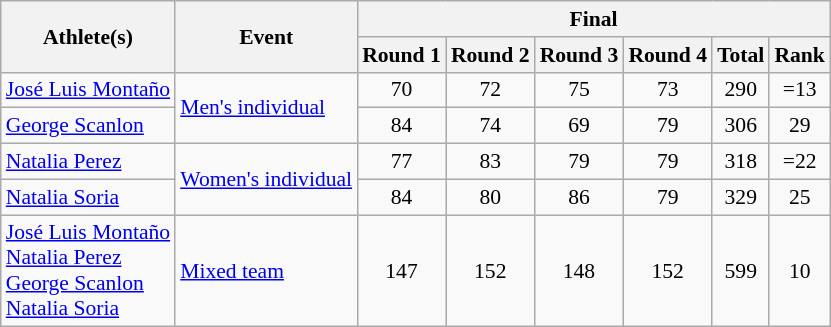<table class="wikitable" border="1" style="font-size:90%; text-align:center">
<tr>
<th rowspan=2>Athlete(s)</th>
<th rowspan=2>Event</th>
<th colspan=6>Final</th>
</tr>
<tr>
<th>Round 1</th>
<th>Round 2</th>
<th>Round 3</th>
<th>Round 4</th>
<th>Total</th>
<th>Rank</th>
</tr>
<tr>
<td align=left><a href='#'>José Luis Montaño</a></td>
<td align=left rowspan=2><a href='#'>Men's individual</a></td>
<td>70</td>
<td>72</td>
<td>75</td>
<td>73</td>
<td>290</td>
<td>=13</td>
</tr>
<tr>
<td align=left><a href='#'>George Scanlon</a></td>
<td>84</td>
<td>74</td>
<td>69</td>
<td>79</td>
<td>306</td>
<td>29</td>
</tr>
<tr>
<td align=left><a href='#'>Natalia Perez</a></td>
<td align=left rowspan=2><a href='#'>Women's individual</a></td>
<td>77</td>
<td>83</td>
<td>79</td>
<td>79</td>
<td>318</td>
<td>=22</td>
</tr>
<tr>
<td align=left><a href='#'>Natalia Soria</a></td>
<td>84</td>
<td>80</td>
<td>86</td>
<td>79</td>
<td>329</td>
<td>25</td>
</tr>
<tr>
<td align=left><a href='#'>José Luis Montaño</a><br><a href='#'>Natalia Perez</a><br><a href='#'>George Scanlon</a><br><a href='#'>Natalia Soria</a></td>
<td align=left><a href='#'>Mixed team</a></td>
<td>147</td>
<td>152</td>
<td>148</td>
<td>152</td>
<td>599</td>
<td>10</td>
</tr>
</table>
